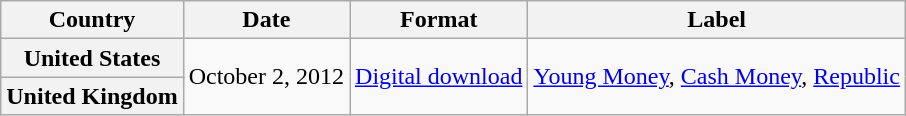<table class="wikitable plainrowheaders" style="text-align:center;" border="1">
<tr>
<th scope="col">Country</th>
<th scope="col">Date</th>
<th scope="col">Format</th>
<th scope="col">Label</th>
</tr>
<tr>
<th scope="row">United States</th>
<td rowspan="2">October 2, 2012</td>
<td rowspan="2"><a href='#'>Digital download</a></td>
<td rowspan="2"><a href='#'>Young Money</a>, <a href='#'>Cash Money</a>, <a href='#'>Republic</a></td>
</tr>
<tr>
<th scope="row">United Kingdom</th>
</tr>
</table>
